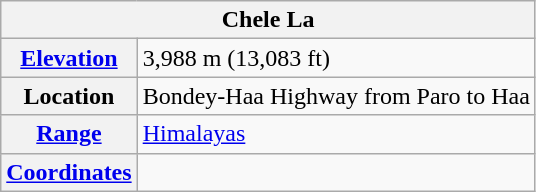<table class="wikitable">
<tr>
<th colspan="2">Chele La</th>
</tr>
<tr>
<th><a href='#'>Elevation</a></th>
<td>3,988 m (13,083 ft)</td>
</tr>
<tr>
<th>Location</th>
<td>Bondey-Haa Highway from Paro to Haa</td>
</tr>
<tr>
<th><a href='#'>Range</a></th>
<td><a href='#'>Himalayas</a></td>
</tr>
<tr>
<th><a href='#'>Coordinates</a></th>
<td></td>
</tr>
</table>
